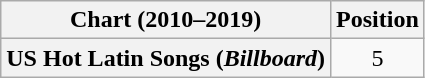<table class="wikitable plainrowheaders" style="text-align:center">
<tr>
<th scope="col">Chart (2010–2019)</th>
<th scope="col">Position</th>
</tr>
<tr>
<th scope="row">US Hot Latin Songs (<em>Billboard</em>)</th>
<td>5</td>
</tr>
</table>
